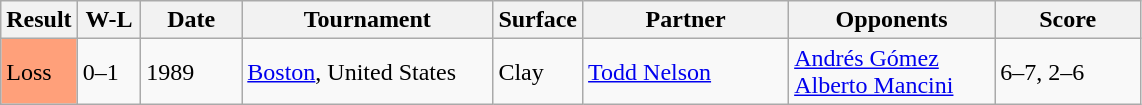<table class="sortable wikitable">
<tr>
<th style="width:40px">Result</th>
<th style="width:35px" class="unsortable">W-L</th>
<th style="width:60px">Date</th>
<th style="width:160px">Tournament</th>
<th style="width:50px">Surface</th>
<th style="width:130px">Partner</th>
<th style="width:130px">Opponents</th>
<th style="width:90px" class="unsortable">Score</th>
</tr>
<tr>
<td style="background:#ffa07a;">Loss</td>
<td>0–1</td>
<td>1989</td>
<td><a href='#'>Boston</a>, United States</td>
<td>Clay</td>
<td> <a href='#'>Todd Nelson</a></td>
<td> <a href='#'>Andrés Gómez</a><br> <a href='#'>Alberto Mancini</a></td>
<td>6–7, 2–6</td>
</tr>
</table>
